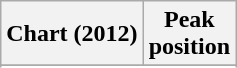<table class="wikitable sortable">
<tr>
<th>Chart (2012)</th>
<th>Peak<br>position</th>
</tr>
<tr>
</tr>
<tr>
</tr>
<tr>
</tr>
</table>
